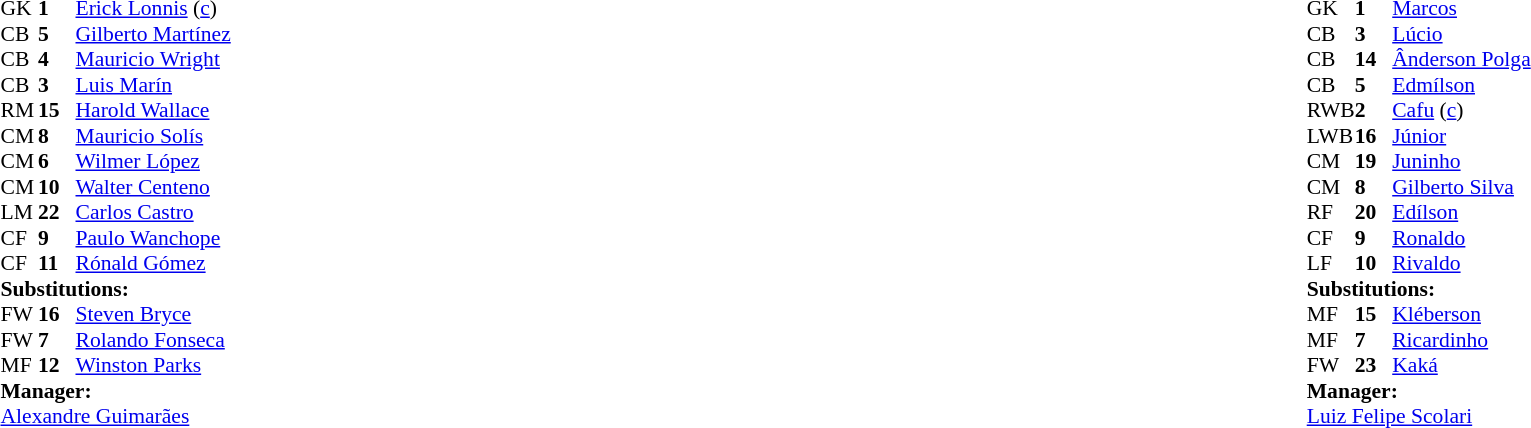<table width="100%">
<tr>
<td valign="top" width="50%"><br><table style="font-size: 90%" cellspacing="0" cellpadding="0">
<tr>
<th width="25"></th>
<th width="25"></th>
</tr>
<tr>
<td>GK</td>
<td><strong>1</strong></td>
<td><a href='#'>Erick Lonnis</a> (<a href='#'>c</a>)</td>
</tr>
<tr>
<td>CB</td>
<td><strong>5</strong></td>
<td><a href='#'>Gilberto Martínez</a></td>
<td></td>
<td></td>
</tr>
<tr>
<td>CB</td>
<td><strong>4</strong></td>
<td><a href='#'>Mauricio Wright</a></td>
</tr>
<tr>
<td>CB</td>
<td><strong>3</strong></td>
<td><a href='#'>Luis Marín</a></td>
</tr>
<tr>
<td>RM</td>
<td><strong>15</strong></td>
<td><a href='#'>Harold Wallace</a></td>
<td></td>
<td></td>
</tr>
<tr>
<td>CM</td>
<td><strong>8</strong></td>
<td><a href='#'>Mauricio Solís</a></td>
<td></td>
<td></td>
</tr>
<tr>
<td>CM</td>
<td><strong>6</strong></td>
<td><a href='#'>Wilmer López</a></td>
</tr>
<tr>
<td>CM</td>
<td><strong>10</strong></td>
<td><a href='#'>Walter Centeno</a></td>
</tr>
<tr>
<td>LM</td>
<td><strong>22</strong></td>
<td><a href='#'>Carlos Castro</a></td>
</tr>
<tr>
<td>CF</td>
<td><strong>9</strong></td>
<td><a href='#'>Paulo Wanchope</a></td>
</tr>
<tr>
<td>CF</td>
<td><strong>11</strong></td>
<td><a href='#'>Rónald Gómez</a></td>
</tr>
<tr>
<td colspan=3><strong>Substitutions:</strong></td>
</tr>
<tr>
<td>FW</td>
<td><strong>16</strong></td>
<td><a href='#'>Steven Bryce</a></td>
<td></td>
<td></td>
</tr>
<tr>
<td>FW</td>
<td><strong>7</strong></td>
<td><a href='#'>Rolando Fonseca</a></td>
<td></td>
<td></td>
</tr>
<tr>
<td>MF</td>
<td><strong>12</strong></td>
<td><a href='#'>Winston Parks</a></td>
<td></td>
<td></td>
</tr>
<tr>
<td colspan=3><strong>Manager:</strong></td>
</tr>
<tr>
<td colspan="4"><a href='#'>Alexandre Guimarães</a></td>
</tr>
</table>
</td>
<td></td>
<td valign="top" width="50%"><br><table style="font-size: 90%" cellspacing="0" cellpadding="0" align=center>
<tr>
<th width="25"></th>
<th width="25"></th>
</tr>
<tr>
<td>GK</td>
<td><strong>1</strong></td>
<td><a href='#'>Marcos</a></td>
</tr>
<tr>
<td>CB</td>
<td><strong>3</strong></td>
<td><a href='#'>Lúcio</a></td>
</tr>
<tr>
<td>CB</td>
<td><strong>14</strong></td>
<td><a href='#'>Ânderson Polga</a></td>
</tr>
<tr>
<td>CB</td>
<td><strong>5</strong></td>
<td><a href='#'>Edmílson</a></td>
</tr>
<tr>
<td>RWB</td>
<td><strong>2</strong></td>
<td><a href='#'>Cafu</a> (<a href='#'>c</a>)</td>
<td></td>
</tr>
<tr>
<td>LWB</td>
<td><strong>16</strong></td>
<td><a href='#'>Júnior</a></td>
</tr>
<tr>
<td>CM</td>
<td><strong>19</strong></td>
<td><a href='#'>Juninho</a></td>
<td></td>
<td></td>
</tr>
<tr>
<td>CM</td>
<td><strong>8</strong></td>
<td><a href='#'>Gilberto Silva</a></td>
</tr>
<tr>
<td>RF</td>
<td><strong>20</strong></td>
<td><a href='#'>Edílson</a></td>
<td></td>
<td></td>
</tr>
<tr>
<td>CF</td>
<td><strong>9</strong></td>
<td><a href='#'>Ronaldo</a></td>
</tr>
<tr>
<td>LF</td>
<td><strong>10</strong></td>
<td><a href='#'>Rivaldo</a></td>
<td></td>
<td></td>
</tr>
<tr>
<td colspan=3><strong>Substitutions:</strong></td>
</tr>
<tr>
<td>MF</td>
<td><strong>15</strong></td>
<td><a href='#'>Kléberson</a></td>
<td></td>
<td></td>
</tr>
<tr>
<td>MF</td>
<td><strong>7</strong></td>
<td><a href='#'>Ricardinho</a></td>
<td></td>
<td></td>
</tr>
<tr>
<td>FW</td>
<td><strong>23</strong></td>
<td><a href='#'>Kaká</a></td>
<td></td>
<td></td>
</tr>
<tr>
<td colspan=3><strong>Manager:</strong></td>
</tr>
<tr>
<td colspan="4"><a href='#'>Luiz Felipe Scolari</a></td>
</tr>
</table>
</td>
</tr>
</table>
